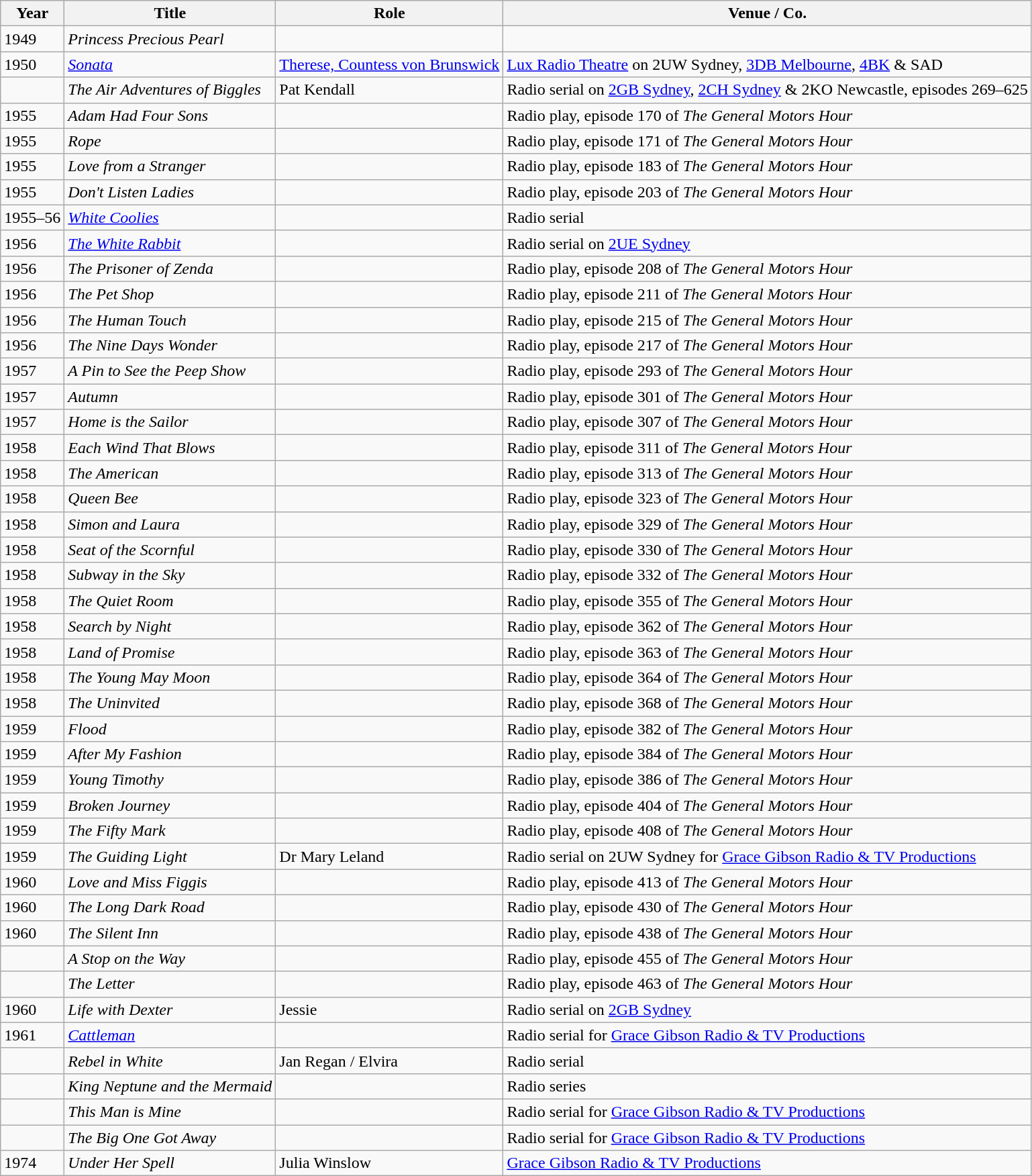<table class="wikitable">
<tr>
<th>Year</th>
<th>Title</th>
<th>Role</th>
<th>Venue / Co.</th>
</tr>
<tr>
<td>1949</td>
<td><em>Princess Precious Pearl</em></td>
<td></td>
<td></td>
</tr>
<tr>
<td>1950</td>
<td><em><a href='#'>Sonata</a></em></td>
<td><a href='#'>Therese, Countess von Brunswick</a></td>
<td><a href='#'>Lux Radio Theatre</a> on 2UW Sydney, <a href='#'>3DB Melbourne</a>, <a href='#'>4BK</a> & SAD</td>
</tr>
<tr>
<td></td>
<td><em>The Air Adventures of Biggles</em></td>
<td>Pat Kendall</td>
<td>Radio serial on <a href='#'>2GB Sydney</a>, <a href='#'>2CH Sydney</a> & 2KO Newcastle, episodes 269–625</td>
</tr>
<tr>
<td>1955</td>
<td><em>Adam Had Four Sons</em></td>
<td></td>
<td>Radio play, episode 170 of <em>The General Motors Hour</em></td>
</tr>
<tr>
<td>1955</td>
<td><em>Rope</em></td>
<td></td>
<td>Radio play, episode 171 of <em>The General Motors Hour</em></td>
</tr>
<tr>
<td>1955</td>
<td><em>Love from a Stranger</em></td>
<td></td>
<td>Radio play, episode 183 of <em>The General Motors Hour</em></td>
</tr>
<tr>
<td>1955</td>
<td><em>Don't Listen Ladies</em></td>
<td></td>
<td>Radio play, episode 203 of <em>The General Motors Hour</em></td>
</tr>
<tr>
<td>1955–56</td>
<td><em><a href='#'>White Coolies</a></em></td>
<td></td>
<td>Radio serial</td>
</tr>
<tr>
<td>1956</td>
<td><em><a href='#'>The White Rabbit</a></em></td>
<td></td>
<td>Radio serial on <a href='#'>2UE Sydney</a></td>
</tr>
<tr>
<td>1956</td>
<td><em>The Prisoner of Zenda</em></td>
<td></td>
<td>Radio play, episode 208 of <em>The General Motors Hour</em></td>
</tr>
<tr>
<td>1956</td>
<td><em>The Pet Shop</em></td>
<td></td>
<td>Radio play, episode 211 of <em>The General Motors Hour</em></td>
</tr>
<tr>
<td>1956</td>
<td><em>The Human Touch</em></td>
<td></td>
<td>Radio play, episode 215 of <em>The General Motors Hour</em></td>
</tr>
<tr>
<td>1956</td>
<td><em>The Nine Days Wonder</em></td>
<td></td>
<td>Radio play, episode 217 of <em>The General Motors Hour</em></td>
</tr>
<tr>
<td>1957</td>
<td><em>A Pin to See the Peep Show</em></td>
<td></td>
<td>Radio play, episode 293 of <em>The General Motors Hour</em></td>
</tr>
<tr>
<td>1957</td>
<td><em>Autumn</em></td>
<td></td>
<td>Radio play, episode 301 of <em>The General Motors Hour</em></td>
</tr>
<tr>
<td>1957</td>
<td><em>Home is the Sailor</em></td>
<td></td>
<td>Radio play, episode 307 of <em>The General Motors Hour</em></td>
</tr>
<tr>
<td>1958</td>
<td><em>Each Wind That Blows</em></td>
<td></td>
<td>Radio play, episode 311 of <em>The General Motors Hour</em></td>
</tr>
<tr>
<td>1958</td>
<td><em>The American</em></td>
<td></td>
<td>Radio play, episode 313 of <em>The General Motors Hour</em></td>
</tr>
<tr>
<td>1958</td>
<td><em>Queen Bee</em></td>
<td></td>
<td>Radio play, episode 323 of <em>The General Motors Hour</em></td>
</tr>
<tr>
<td>1958</td>
<td><em>Simon and Laura</em></td>
<td></td>
<td>Radio play, episode 329 of <em>The General Motors Hour</em></td>
</tr>
<tr>
<td>1958</td>
<td><em>Seat of the Scornful</em></td>
<td></td>
<td>Radio play, episode 330 of <em>The General Motors Hour</em></td>
</tr>
<tr>
<td>1958</td>
<td><em>Subway in the Sky</em></td>
<td></td>
<td>Radio play, episode 332 of <em>The General Motors Hour</em></td>
</tr>
<tr>
<td>1958</td>
<td><em>The Quiet Room</em></td>
<td></td>
<td>Radio play, episode 355 of <em>The General Motors Hour</em></td>
</tr>
<tr>
<td>1958</td>
<td><em>Search by Night</em></td>
<td></td>
<td>Radio play, episode 362 of <em>The General Motors Hour</em></td>
</tr>
<tr>
<td>1958</td>
<td><em>Land of Promise</em></td>
<td></td>
<td>Radio play, episode 363 of <em>The General Motors Hour</em></td>
</tr>
<tr>
<td>1958</td>
<td><em>The Young May Moon</em></td>
<td></td>
<td>Radio play, episode 364 of <em>The General Motors Hour</em></td>
</tr>
<tr>
<td>1958</td>
<td><em>The Uninvited</em></td>
<td></td>
<td>Radio play, episode 368 of <em>The General Motors Hour</em></td>
</tr>
<tr>
<td>1959</td>
<td><em>Flood</em></td>
<td></td>
<td>Radio play, episode 382 of <em>The General Motors Hour</em></td>
</tr>
<tr>
<td>1959</td>
<td><em>After My Fashion</em></td>
<td></td>
<td>Radio play, episode 384 of <em>The General Motors Hour</em></td>
</tr>
<tr>
<td>1959</td>
<td><em>Young Timothy</em></td>
<td></td>
<td>Radio play, episode 386 of <em>The General Motors Hour</em></td>
</tr>
<tr>
<td>1959</td>
<td><em>Broken Journey</em></td>
<td></td>
<td>Radio play, episode 404 of <em>The General Motors Hour</em></td>
</tr>
<tr>
<td>1959</td>
<td><em>The Fifty Mark</em></td>
<td></td>
<td>Radio play, episode 408 of <em>The General Motors Hour</em></td>
</tr>
<tr>
<td>1959</td>
<td><em>The Guiding Light</em></td>
<td>Dr Mary Leland</td>
<td>Radio serial on 2UW Sydney for <a href='#'>Grace Gibson Radio & TV Productions</a></td>
</tr>
<tr>
<td>1960</td>
<td><em>Love and Miss Figgis</em></td>
<td></td>
<td>Radio play, episode 413 of <em>The General Motors Hour</em></td>
</tr>
<tr>
<td>1960</td>
<td><em>The Long Dark Road</em></td>
<td></td>
<td>Radio play, episode 430 of <em>The General Motors Hour</em></td>
</tr>
<tr>
<td>1960</td>
<td><em>The Silent Inn</em></td>
<td></td>
<td>Radio play, episode 438 of <em>The General Motors Hour</em></td>
</tr>
<tr>
<td></td>
<td><em>A Stop on the Way</em></td>
<td></td>
<td>Radio play, episode 455 of <em>The General Motors Hour</em></td>
</tr>
<tr>
<td></td>
<td><em>The Letter</em></td>
<td></td>
<td>Radio play, episode 463 of <em>The General Motors Hour</em></td>
</tr>
<tr>
<td>1960</td>
<td><em>Life with Dexter</em></td>
<td>Jessie</td>
<td>Radio serial on <a href='#'>2GB Sydney</a></td>
</tr>
<tr>
<td>1961</td>
<td><em><a href='#'>Cattleman</a></em></td>
<td></td>
<td>Radio serial for <a href='#'>Grace Gibson Radio & TV Productions</a></td>
</tr>
<tr>
<td></td>
<td><em>Rebel in White</em></td>
<td>Jan Regan / Elvira</td>
<td>Radio serial</td>
</tr>
<tr>
<td></td>
<td><em>King Neptune and the Mermaid</em></td>
<td></td>
<td>Radio series</td>
</tr>
<tr>
<td></td>
<td><em>This Man is Mine</em></td>
<td></td>
<td>Radio serial for <a href='#'>Grace Gibson Radio & TV Productions</a></td>
</tr>
<tr>
<td></td>
<td><em>The Big One Got Away</em></td>
<td></td>
<td>Radio serial for <a href='#'>Grace Gibson Radio & TV Productions</a></td>
</tr>
<tr>
<td>1974</td>
<td><em>Under Her Spell</em></td>
<td>Julia Winslow</td>
<td><a href='#'>Grace Gibson Radio & TV Productions</a></td>
</tr>
</table>
